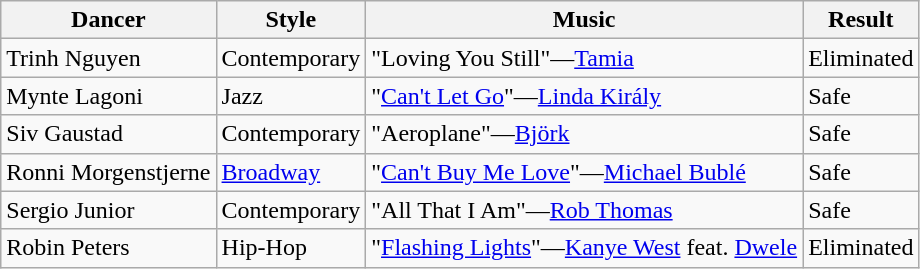<table class="wikitable">
<tr>
<th>Dancer</th>
<th>Style</th>
<th>Music</th>
<th>Result</th>
</tr>
<tr>
<td>Trinh Nguyen</td>
<td>Contemporary</td>
<td>"Loving You Still"—<a href='#'>Tamia</a></td>
<td>Eliminated</td>
</tr>
<tr>
<td>Mynte Lagoni</td>
<td>Jazz</td>
<td>"<a href='#'>Can't Let Go</a>"—<a href='#'>Linda Király</a></td>
<td>Safe</td>
</tr>
<tr>
<td>Siv Gaustad</td>
<td>Contemporary</td>
<td>"Aeroplane"—<a href='#'>Björk</a></td>
<td>Safe</td>
</tr>
<tr>
<td>Ronni Morgenstjerne</td>
<td><a href='#'>Broadway</a></td>
<td>"<a href='#'>Can't Buy Me Love</a>"—<a href='#'>Michael Bublé</a></td>
<td>Safe</td>
</tr>
<tr>
<td>Sergio Junior</td>
<td>Contemporary</td>
<td>"All That I Am"—<a href='#'>Rob Thomas</a></td>
<td>Safe</td>
</tr>
<tr>
<td>Robin Peters</td>
<td>Hip-Hop</td>
<td>"<a href='#'>Flashing Lights</a>"—<a href='#'>Kanye West</a> feat. <a href='#'>Dwele</a></td>
<td>Eliminated</td>
</tr>
</table>
